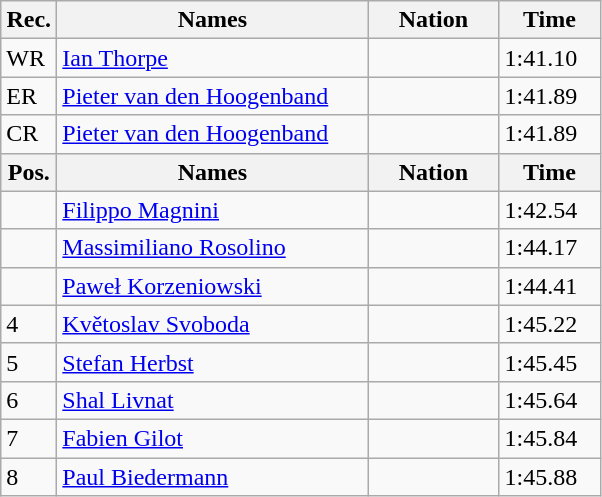<table class=wikitable>
<tr>
<th width="30">Rec.</th>
<th width="200">Names</th>
<th width="80">Nation</th>
<th width="60">Time</th>
</tr>
<tr>
<td>WR</td>
<td><a href='#'>Ian Thorpe</a></td>
<td></td>
<td>1:41.10</td>
</tr>
<tr>
<td>ER</td>
<td><a href='#'>Pieter van den Hoogenband</a></td>
<td></td>
<td>1:41.89</td>
</tr>
<tr>
<td>CR</td>
<td><a href='#'>Pieter van den Hoogenband</a></td>
<td></td>
<td>1:41.89</td>
</tr>
<tr>
<th>Pos.</th>
<th>Names</th>
<th>Nation</th>
<th>Time</th>
</tr>
<tr>
<td></td>
<td><a href='#'>Filippo Magnini</a></td>
<td></td>
<td>1:42.54</td>
</tr>
<tr>
<td></td>
<td><a href='#'>Massimiliano Rosolino</a></td>
<td></td>
<td>1:44.17</td>
</tr>
<tr>
<td></td>
<td><a href='#'>Paweł Korzeniowski</a></td>
<td></td>
<td>1:44.41</td>
</tr>
<tr>
<td>4</td>
<td><a href='#'>Květoslav Svoboda</a></td>
<td></td>
<td>1:45.22</td>
</tr>
<tr>
<td>5</td>
<td><a href='#'>Stefan Herbst</a></td>
<td></td>
<td>1:45.45</td>
</tr>
<tr>
<td>6</td>
<td><a href='#'>Shal Livnat</a></td>
<td></td>
<td>1:45.64</td>
</tr>
<tr>
<td>7</td>
<td><a href='#'>Fabien Gilot</a></td>
<td></td>
<td>1:45.84</td>
</tr>
<tr>
<td>8</td>
<td><a href='#'>Paul Biedermann</a></td>
<td></td>
<td>1:45.88</td>
</tr>
</table>
